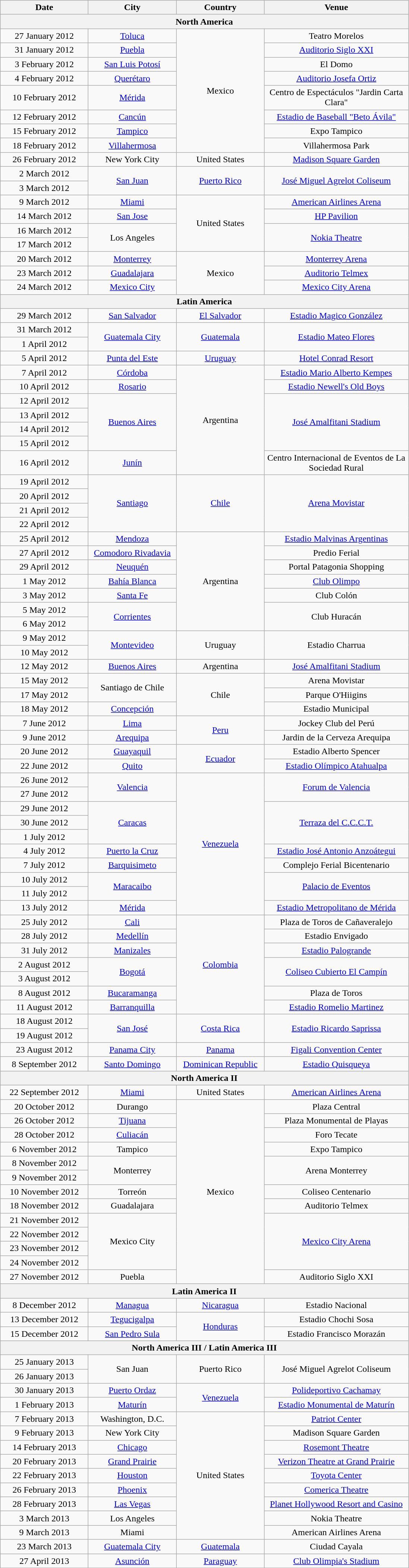<table class="wikitable" style="text-align:center;">
<tr>
<th style="width:150px;">Date</th>
<th style="width:150px;">City</th>
<th style="width:150px;">Country</th>
<th style="width:250px;">Venue</th>
</tr>
<tr>
<th colspan="4">North America</th>
</tr>
<tr>
<td>27 January 2012</td>
<td><a href='#'>Toluca</a></td>
<td rowspan=8>Mexico</td>
<td>Teatro Morelos</td>
</tr>
<tr>
<td>31 January 2012</td>
<td><a href='#'>Puebla</a></td>
<td><a href='#'>Auditorio Siglo XXI</a></td>
</tr>
<tr>
<td>3 February 2012</td>
<td><a href='#'>San Luis Potosí</a></td>
<td>El Domo</td>
</tr>
<tr>
<td>4 February 2012</td>
<td><a href='#'>Querétaro</a></td>
<td><a href='#'>Auditorio Josefa Ortiz</a></td>
</tr>
<tr>
<td>10 February 2012</td>
<td><a href='#'>Mérida</a></td>
<td>Centro de Espectáculos "Jardin Carta Clara"</td>
</tr>
<tr>
<td>12 February 2012</td>
<td><a href='#'>Cancún</a></td>
<td><a href='#'>Estadio de Baseball "Beto Ávila"</a></td>
</tr>
<tr>
<td>15 February 2012</td>
<td rowspan=""><a href='#'>Tampico</a></td>
<td rowspan="">Expo Tampico</td>
</tr>
<tr>
<td>18 February 2012</td>
<td rowspan=""><a href='#'>Villahermosa</a></td>
<td rowspan="">Villahermosa Park</td>
</tr>
<tr>
<td>26 February 2012</td>
<td>New York City</td>
<td>United States</td>
<td><a href='#'>Madison Square Garden</a></td>
</tr>
<tr>
<td>2 March 2012</td>
<td rowspan="2"><a href='#'>San Juan</a></td>
<td rowspan="2"><a href='#'>Puerto Rico</a></td>
<td rowspan="2"><a href='#'>José Miguel Agrelot Coliseum</a></td>
</tr>
<tr>
<td>3 March 2012</td>
</tr>
<tr>
<td>9 March 2012</td>
<td><a href='#'>Miami</a></td>
<td rowspan="4">United States</td>
<td><a href='#'>American Airlines Arena</a></td>
</tr>
<tr>
<td>14 March 2012</td>
<td><a href='#'>San Jose</a></td>
<td><a href='#'>HP Pavilion</a></td>
</tr>
<tr>
<td>16 March 2012</td>
<td rowspan="2">Los Angeles</td>
<td rowspan="2"><a href='#'>Nokia Theatre</a></td>
</tr>
<tr>
<td>17 March 2012</td>
</tr>
<tr>
<td>20 March 2012</td>
<td><a href='#'>Monterrey</a></td>
<td rowspan=3>Mexico</td>
<td><a href='#'>Monterrey Arena</a></td>
</tr>
<tr>
<td>23 March 2012</td>
<td><a href='#'>Guadalajara</a></td>
<td><a href='#'>Auditorio Telmex</a></td>
</tr>
<tr>
<td>24 March 2012</td>
<td><a href='#'>Mexico City</a></td>
<td><a href='#'>Mexico City Arena</a></td>
</tr>
<tr>
<th colspan="4">Latin America</th>
</tr>
<tr>
<td>29 March 2012</td>
<td><a href='#'>San Salvador</a></td>
<td><a href='#'>El Salvador</a></td>
<td><a href='#'>Estadio Magico González</a></td>
</tr>
<tr>
<td>31 March 2012</td>
<td rowspan="2"><a href='#'>Guatemala City</a></td>
<td rowspan=2><a href='#'>Guatemala</a></td>
<td rowspan="2"><a href='#'>Estadio Mateo Flores</a></td>
</tr>
<tr>
<td>1 April 2012</td>
</tr>
<tr>
<td>5 April 2012</td>
<td><a href='#'>Punta del Este</a></td>
<td><a href='#'>Uruguay</a></td>
<td><a href='#'>Hotel Conrad Resort</a></td>
</tr>
<tr>
<td>7 April 2012</td>
<td><a href='#'>Córdoba</a></td>
<td rowspan=7>Argentina</td>
<td><a href='#'>Estadio Mario Alberto Kempes</a></td>
</tr>
<tr>
<td>10 April 2012</td>
<td><a href='#'>Rosario</a></td>
<td><a href='#'>Estadio Newell's Old Boys</a></td>
</tr>
<tr>
<td>12 April 2012</td>
<td rowspan="4"><a href='#'>Buenos Aires</a></td>
<td rowspan="4"><a href='#'>José Amalfitani Stadium</a></td>
</tr>
<tr>
<td>13 April 2012</td>
</tr>
<tr>
<td>14 April 2012</td>
</tr>
<tr>
<td>15 April 2012</td>
</tr>
<tr>
<td>16 April 2012</td>
<td><a href='#'>Junín</a></td>
<td>Centro Internacional de Eventos de La Sociedad Rural</td>
</tr>
<tr>
<td>19 April 2012</td>
<td rowspan="4"><a href='#'>Santiago</a></td>
<td rowspan=4><a href='#'>Chile</a></td>
<td rowspan="4"><a href='#'>Arena Movistar</a></td>
</tr>
<tr>
<td>20 April 2012</td>
</tr>
<tr>
<td>21 April 2012</td>
</tr>
<tr>
<td>22 April 2012</td>
</tr>
<tr>
<td>25 April 2012</td>
<td><a href='#'>Mendoza</a></td>
<td rowspan=7>Argentina</td>
<td><a href='#'>Estadio Malvinas Argentinas</a></td>
</tr>
<tr>
<td>27 April 2012</td>
<td><a href='#'>Comodoro Rivadavia</a></td>
<td>Predio Ferial</td>
</tr>
<tr>
<td>29 April 2012</td>
<td><a href='#'>Neuquén</a></td>
<td>Portal Patagonia Shopping</td>
</tr>
<tr>
<td>1 May 2012</td>
<td><a href='#'>Bahía Blanca</a></td>
<td><a href='#'>Club Olimpo</a></td>
</tr>
<tr>
<td>3 May 2012</td>
<td><a href='#'>Santa Fe</a></td>
<td>Club Colón</td>
</tr>
<tr>
<td>5 May 2012</td>
<td rowspan="2"><a href='#'>Corrientes</a></td>
<td rowspan="2">Club Huracán</td>
</tr>
<tr>
<td>6 May 2012</td>
</tr>
<tr>
<td>9 May 2012</td>
<td rowspan="2"><a href='#'>Montevideo</a></td>
<td rowspan="2">Uruguay</td>
<td rowspan="2">Estadio Charrua</td>
</tr>
<tr>
<td>10 May 2012</td>
</tr>
<tr>
<td>12 May 2012</td>
<td><a href='#'>Buenos Aires</a></td>
<td>Argentina</td>
<td><a href='#'>José Amalfitani Stadium</a></td>
</tr>
<tr>
<td>15 May 2012</td>
<td rowspan="2">Santiago de Chile</td>
<td rowspan=3>Chile</td>
<td>Arena Movistar</td>
</tr>
<tr>
<td>17 May 2012</td>
<td>Parque O'Hiigins</td>
</tr>
<tr>
<td>18 May 2012</td>
<td><a href='#'>Concepción</a></td>
<td rowspan="">Estadio Municipal</td>
</tr>
<tr>
<td>7 June 2012</td>
<td><a href='#'>Lima</a></td>
<td rowspan=2><a href='#'>Peru</a></td>
<td>Jockey Club del Perú</td>
</tr>
<tr>
<td>9 June 2012</td>
<td><a href='#'>Arequipa</a></td>
<td rowspan=>Jardin de la Cerveza Arequipa</td>
</tr>
<tr>
<td>20 June 2012</td>
<td><a href='#'>Guayaquil</a></td>
<td rowspan=2><a href='#'>Ecuador</a></td>
<td>Estadio Alberto Spencer</td>
</tr>
<tr>
<td>22 June 2012</td>
<td><a href='#'>Quito</a></td>
<td><a href='#'>Estadio Olímpico Atahualpa</a></td>
</tr>
<tr>
<td>26 June 2012</td>
<td rowspan=2><a href='#'>Valencia</a></td>
<td rowspan=10><a href='#'>Venezuela</a></td>
<td rowspan=2><a href='#'>Forum de Valencia</a></td>
</tr>
<tr>
<td>27 June 2012</td>
</tr>
<tr>
<td>29 June 2012</td>
<td rowspan=3><a href='#'>Caracas</a></td>
<td rowspan=3><a href='#'>Terraza del C.C.C.T.</a></td>
</tr>
<tr>
<td>30 June 2012</td>
</tr>
<tr>
<td>1 July 2012</td>
</tr>
<tr>
<td>4 July 2012</td>
<td><a href='#'>Puerto la Cruz</a></td>
<td><a href='#'>Estadio José Antonio Anzoátegui</a></td>
</tr>
<tr>
<td>7 July 2012</td>
<td><a href='#'>Barquisimeto</a></td>
<td>Complejo Ferial Bicentenario</td>
</tr>
<tr>
<td>10 July 2012</td>
<td rowspan=2><a href='#'>Maracaibo</a></td>
<td rowspan=2><a href='#'>Palacio de Eventos</a></td>
</tr>
<tr>
<td>11 July 2012</td>
</tr>
<tr>
<td>13 July 2012</td>
<td><a href='#'>Mérida</a></td>
<td><a href='#'>Estadio Metropolitano de Mérida</a></td>
</tr>
<tr>
<td>25 July 2012</td>
<td><a href='#'>Cali</a></td>
<td rowspan=7><a href='#'>Colombia</a></td>
<td>Plaza de Toros de Cañaveralejo</td>
</tr>
<tr>
<td>28 July 2012</td>
<td><a href='#'>Medellín</a></td>
<td>Estadio Envigado</td>
</tr>
<tr>
<td>31 July 2012</td>
<td><a href='#'>Manizales</a></td>
<td><a href='#'>Estadio Palogrande</a></td>
</tr>
<tr>
<td>2 August 2012</td>
<td rowspan="2"><a href='#'>Bogotá</a></td>
<td rowspan="2"><a href='#'>Coliseo Cubierto El Campín</a></td>
</tr>
<tr>
<td>3 August 2012</td>
</tr>
<tr>
<td>8 August 2012</td>
<td><a href='#'>Bucaramanga</a></td>
<td>Plaza de Toros</td>
</tr>
<tr>
<td>11 August 2012</td>
<td><a href='#'>Barranquilla</a></td>
<td><a href='#'>Estadio Romelio Martinez</a></td>
</tr>
<tr>
<td>18 August 2012</td>
<td rowspan="2"><a href='#'>San José</a></td>
<td rowspan="2"><a href='#'>Costa Rica</a></td>
<td rowspan="2"><a href='#'>Estadio Ricardo Saprissa</a></td>
</tr>
<tr>
<td>19 August 2012</td>
</tr>
<tr>
<td>23 August 2012</td>
<td><a href='#'>Panama City</a></td>
<td><a href='#'>Panama</a></td>
<td><a href='#'>Figali Convention Center</a></td>
</tr>
<tr>
<td>8 September 2012</td>
<td><a href='#'>Santo Domingo</a></td>
<td><a href='#'>Dominican Republic</a></td>
<td><a href='#'>Estadio Quisqueya</a></td>
</tr>
<tr>
<th colspan="4">North America II</th>
</tr>
<tr>
<td>22 September 2012</td>
<td><a href='#'>Miami</a></td>
<td>United States</td>
<td><a href='#'>American Airlines Arena</a></td>
</tr>
<tr>
<td>20 October 2012</td>
<td>Durango</td>
<td rowspan="13">Mexico</td>
<td>Plaza Central</td>
</tr>
<tr>
<td>26 October 2012</td>
<td><a href='#'>Tijuana</a></td>
<td>Plaza Monumental de Playas</td>
</tr>
<tr>
<td>28 October 2012</td>
<td><a href='#'>Culiacán</a></td>
<td>Foro Tecate</td>
</tr>
<tr>
<td>6 November 2012</td>
<td>Tampico</td>
<td>Expo Tampico</td>
</tr>
<tr>
<td>8 November 2012</td>
<td rowspan="2">Monterrey</td>
<td rowspan="2">Arena Monterrey</td>
</tr>
<tr>
<td>9 November 2012</td>
</tr>
<tr>
<td>10 November 2012</td>
<td>Torreón</td>
<td>Coliseo Centenario</td>
</tr>
<tr>
<td>18 November 2012</td>
<td>Guadalajara</td>
<td>Auditorio Telmex</td>
</tr>
<tr>
<td>21 November 2012</td>
<td rowspan="4">Mexico City</td>
<td rowspan="4"><a href='#'>Mexico City Arena</a></td>
</tr>
<tr>
<td>22 November 2012</td>
</tr>
<tr>
<td>23 November 2012</td>
</tr>
<tr>
<td>24 November 2012</td>
</tr>
<tr>
<td>27 November 2012</td>
<td>Puebla</td>
<td>Auditorio Siglo XXI</td>
</tr>
<tr>
<th colspan="4">Latin America II</th>
</tr>
<tr>
<td>8 December 2012</td>
<td><a href='#'>Managua</a></td>
<td><a href='#'>Nicaragua</a></td>
<td>Estadio Nacional</td>
</tr>
<tr>
<td>13 December 2012</td>
<td><a href='#'>Tegucigalpa</a></td>
<td rowspan="2"><a href='#'>Honduras</a></td>
<td>Estadio Chochi Sosa</td>
</tr>
<tr>
<td>15 December 2012</td>
<td><a href='#'>San Pedro Sula</a></td>
<td>Estadio Francisco Morazán</td>
</tr>
<tr>
<th colspan="4">North America III / Latin America III</th>
</tr>
<tr>
<td>25 January 2013</td>
<td rowspan=2>San Juan</td>
<td rowspan=2>Puerto Rico</td>
<td rowspan=2>José Miguel Agrelot Coliseum</td>
</tr>
<tr>
<td>26 January 2013</td>
</tr>
<tr>
<td>30 January 2013</td>
<td rowspan=><a href='#'>Puerto Ordaz</a></td>
<td rowspan=2><a href='#'>Venezuela</a></td>
<td rowspan=><a href='#'>Polideportivo Cachamay</a></td>
</tr>
<tr>
<td>1 February 2013</td>
<td rowspan=><a href='#'>Maturín</a></td>
<td rowspan=><a href='#'>Estadio Monumental de Maturín</a></td>
</tr>
<tr>
<td>7 February 2013</td>
<td>Washington, D.C.</td>
<td rowspan="9">United States</td>
<td><a href='#'>Patriot Center</a></td>
</tr>
<tr>
<td>9 February 2013</td>
<td>New York City</td>
<td>Madison Square Garden</td>
</tr>
<tr>
<td>14 February 2013</td>
<td><a href='#'>Chicago</a></td>
<td><a href='#'>Rosemont Theatre</a></td>
</tr>
<tr>
<td>20 February 2013</td>
<td><a href='#'>Grand Prairie</a></td>
<td><a href='#'>Verizon Theatre at Grand Prairie</a></td>
</tr>
<tr>
<td>22 February 2013</td>
<td><a href='#'>Houston</a></td>
<td><a href='#'>Toyota Center</a></td>
</tr>
<tr>
<td>26 February 2013</td>
<td><a href='#'>Phoenix</a></td>
<td><a href='#'>Comerica Theatre</a></td>
</tr>
<tr>
<td>28 February 2013</td>
<td><a href='#'>Las Vegas</a></td>
<td><a href='#'>Planet Hollywood Resort and Casino</a></td>
</tr>
<tr>
<td>3 March 2013</td>
<td>Los Angeles</td>
<td>Nokia Theatre</td>
</tr>
<tr>
<td>9 March 2013</td>
<td>Miami</td>
<td>American Airlines Arena</td>
</tr>
<tr>
<td>23 March 2013</td>
<td><a href='#'>Guatemala City</a></td>
<td><a href='#'>Guatemala</a></td>
<td>Ciudad Cayala</td>
</tr>
<tr>
<td>27 April 2013</td>
<td><a href='#'>Asunción</a></td>
<td><a href='#'>Paraguay</a></td>
<td><a href='#'>Club Olimpia's Stadium</a></td>
</tr>
</table>
